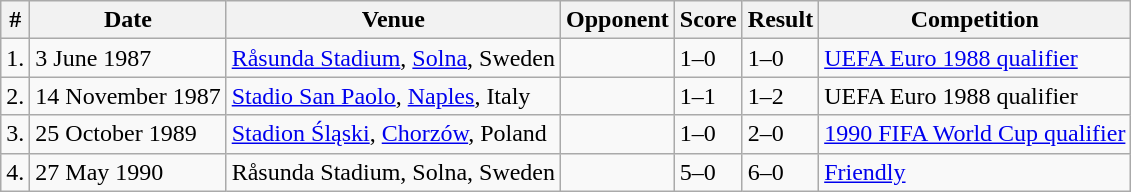<table class="wikitable">
<tr>
<th>#</th>
<th>Date</th>
<th>Venue</th>
<th>Opponent</th>
<th>Score</th>
<th>Result</th>
<th>Competition</th>
</tr>
<tr>
<td>1.</td>
<td>3 June 1987</td>
<td><a href='#'>Råsunda Stadium</a>, <a href='#'>Solna</a>, Sweden</td>
<td></td>
<td>1–0</td>
<td>1–0</td>
<td><a href='#'>UEFA Euro 1988 qualifier</a></td>
</tr>
<tr>
<td>2.</td>
<td>14 November 1987</td>
<td><a href='#'>Stadio San Paolo</a>, <a href='#'>Naples</a>, Italy</td>
<td></td>
<td>1–1</td>
<td>1–2</td>
<td>UEFA Euro 1988 qualifier</td>
</tr>
<tr>
<td>3.</td>
<td>25 October 1989</td>
<td><a href='#'>Stadion Śląski</a>, <a href='#'>Chorzów</a>, Poland</td>
<td></td>
<td>1–0</td>
<td>2–0</td>
<td><a href='#'>1990 FIFA World Cup qualifier</a></td>
</tr>
<tr>
<td>4.</td>
<td>27 May 1990</td>
<td>Råsunda Stadium, Solna, Sweden</td>
<td></td>
<td>5–0</td>
<td>6–0</td>
<td><a href='#'>Friendly</a></td>
</tr>
</table>
